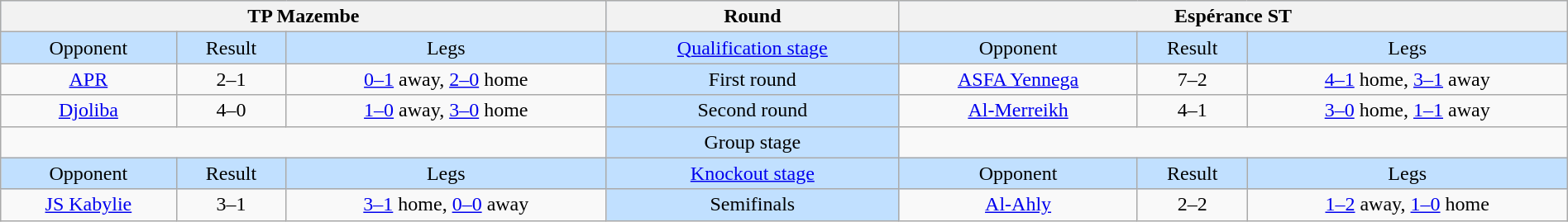<table class="wikitable" width="100%" style="text-align:center">
<tr valign=top bgcolor=#c1e0ff>
<th colspan=3 style="width:1*">TP Mazembe</th>
<th>Round</th>
<th colspan=3 style="width:1*">Espérance ST</th>
</tr>
<tr valign=top bgcolor=#c1e0ff>
<td>Opponent</td>
<td>Result</td>
<td>Legs</td>
<td bgcolor=#c1e0ff><a href='#'>Qualification stage</a></td>
<td>Opponent</td>
<td>Result</td>
<td>Legs</td>
</tr>
<tr>
<td> <a href='#'>APR</a></td>
<td>2–1</td>
<td><a href='#'>0–1</a> away, <a href='#'>2–0</a> home</td>
<td bgcolor=#c1e0ff>First round</td>
<td> <a href='#'>ASFA Yennega</a></td>
<td>7–2</td>
<td><a href='#'>4–1</a> home, <a href='#'>3–1</a> away</td>
</tr>
<tr>
<td> <a href='#'>Djoliba</a></td>
<td>4–0</td>
<td><a href='#'>1–0</a> away, <a href='#'>3–0</a> home</td>
<td bgcolor=#c1e0ff>Second round</td>
<td> <a href='#'>Al-Merreikh</a></td>
<td>4–1</td>
<td><a href='#'>3–0</a> home, <a href='#'>1–1</a> away</td>
</tr>
<tr>
<td colspan="3" align=center><br>
</td>
<td bgcolor=#c1e0ff>Group stage</td>
<td colspan=3 align=center><br>
</td>
</tr>
<tr valign=top bgcolor=#c1e0ff>
<td>Opponent</td>
<td>Result</td>
<td>Legs</td>
<td bgcolor=#c1e0ff><a href='#'>Knockout stage</a></td>
<td>Opponent</td>
<td>Result</td>
<td>Legs</td>
</tr>
<tr>
<td> <a href='#'>JS Kabylie</a></td>
<td>3–1</td>
<td><a href='#'>3–1</a> home, <a href='#'>0–0</a> away</td>
<td bgcolor=#c1e0ff>Semifinals</td>
<td> <a href='#'>Al-Ahly</a></td>
<td>2–2</td>
<td><a href='#'>1–2</a> away, <a href='#'>1–0</a> home</td>
</tr>
</table>
